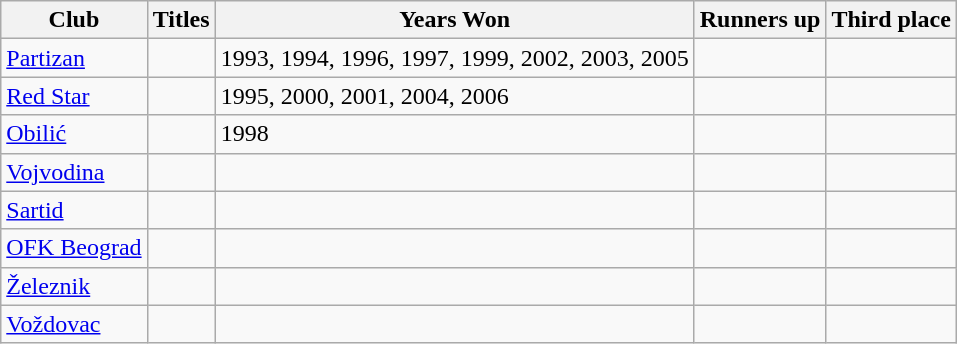<table class="wikitable">
<tr>
<th>Club</th>
<th>Titles</th>
<th>Years Won</th>
<th>Runners up</th>
<th>Third place</th>
</tr>
<tr>
<td><a href='#'>Partizan</a></td>
<td></td>
<td>1993, 1994, 1996, 1997, 1999, 2002, 2003, 2005</td>
<td></td>
<td></td>
</tr>
<tr>
<td><a href='#'>Red Star</a></td>
<td></td>
<td>1995, 2000, 2001, 2004, 2006</td>
<td></td>
<td></td>
</tr>
<tr>
<td><a href='#'>Obilić</a></td>
<td></td>
<td>1998</td>
<td></td>
<td></td>
</tr>
<tr>
<td><a href='#'>Vojvodina</a></td>
<td></td>
<td></td>
<td></td>
<td></td>
</tr>
<tr>
<td><a href='#'>Sartid</a></td>
<td></td>
<td></td>
<td></td>
<td></td>
</tr>
<tr>
<td><a href='#'>OFK Beograd</a></td>
<td></td>
<td></td>
<td></td>
<td></td>
</tr>
<tr>
<td><a href='#'>Železnik</a></td>
<td></td>
<td></td>
<td></td>
<td></td>
</tr>
<tr>
<td><a href='#'>Voždovac</a></td>
<td></td>
<td></td>
<td></td>
<td></td>
</tr>
</table>
